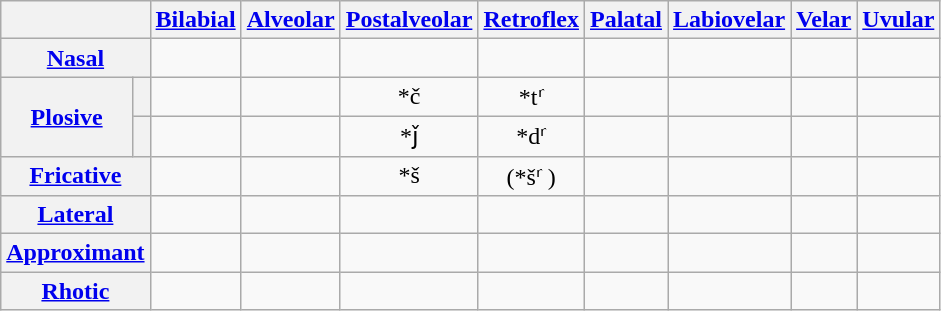<table class=wikitable style=text-align:center>
<tr>
<th colspan=2></th>
<th><a href='#'>Bilabial</a></th>
<th><a href='#'>Alveolar</a></th>
<th><a href='#'>Postalveolar</a></th>
<th><a href='#'>Retroflex</a></th>
<th><a href='#'>Palatal</a></th>
<th><a href='#'>Labiovelar</a></th>
<th><a href='#'>Velar</a></th>
<th><a href='#'>Uvular</a></th>
</tr>
<tr>
<th colspan="2"><a href='#'>Nasal</a></th>
<td></td>
<td></td>
<td></td>
<td></td>
<td></td>
<td></td>
<td></td>
<td></td>
</tr>
<tr>
<th rowspan="2"><a href='#'>Plosive</a></th>
<th></th>
<td></td>
<td></td>
<td>*č </td>
<td>*tʳ </td>
<td></td>
<td></td>
<td></td>
<td></td>
</tr>
<tr>
<th></th>
<td></td>
<td></td>
<td>*ǰ </td>
<td>*dʳ </td>
<td></td>
<td></td>
<td></td>
<td></td>
</tr>
<tr>
<th colspan="2"><a href='#'>Fricative</a></th>
<td></td>
<td></td>
<td>*š </td>
<td>(*šʳ )</td>
<td></td>
<td></td>
<td></td>
<td></td>
</tr>
<tr>
<th colspan="2"><a href='#'>Lateral</a></th>
<td></td>
<td></td>
<td></td>
<td></td>
<td></td>
<td></td>
<td></td>
<td></td>
</tr>
<tr>
<th colspan="2"><a href='#'>Approximant</a></th>
<td></td>
<td></td>
<td></td>
<td></td>
<td></td>
<td></td>
<td></td>
<td></td>
</tr>
<tr>
<th colspan="2"><a href='#'>Rhotic</a></th>
<td></td>
<td></td>
<td></td>
<td></td>
<td></td>
<td></td>
<td></td>
<td></td>
</tr>
</table>
